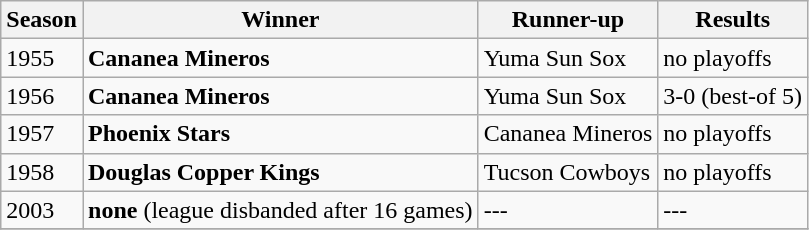<table class="wikitable">
<tr>
<th>Season</th>
<th><strong>Winner</strong></th>
<th>Runner-up</th>
<th>Results</th>
</tr>
<tr>
<td>1955</td>
<td><strong>Cananea Mineros</strong></td>
<td>Yuma Sun Sox</td>
<td>no playoffs</td>
</tr>
<tr>
<td>1956</td>
<td><strong>Cananea Mineros</strong></td>
<td>Yuma Sun Sox</td>
<td>3-0 (best-of 5)</td>
</tr>
<tr>
<td>1957</td>
<td><strong>Phoenix Stars</strong></td>
<td>Cananea Mineros</td>
<td>no playoffs</td>
</tr>
<tr>
<td>1958</td>
<td><strong>Douglas Copper Kings</strong></td>
<td>Tucson Cowboys</td>
<td>no playoffs</td>
</tr>
<tr>
<td>2003</td>
<td><strong>none</strong> (league disbanded after 16 games)</td>
<td>---</td>
<td>---</td>
</tr>
<tr>
</tr>
</table>
